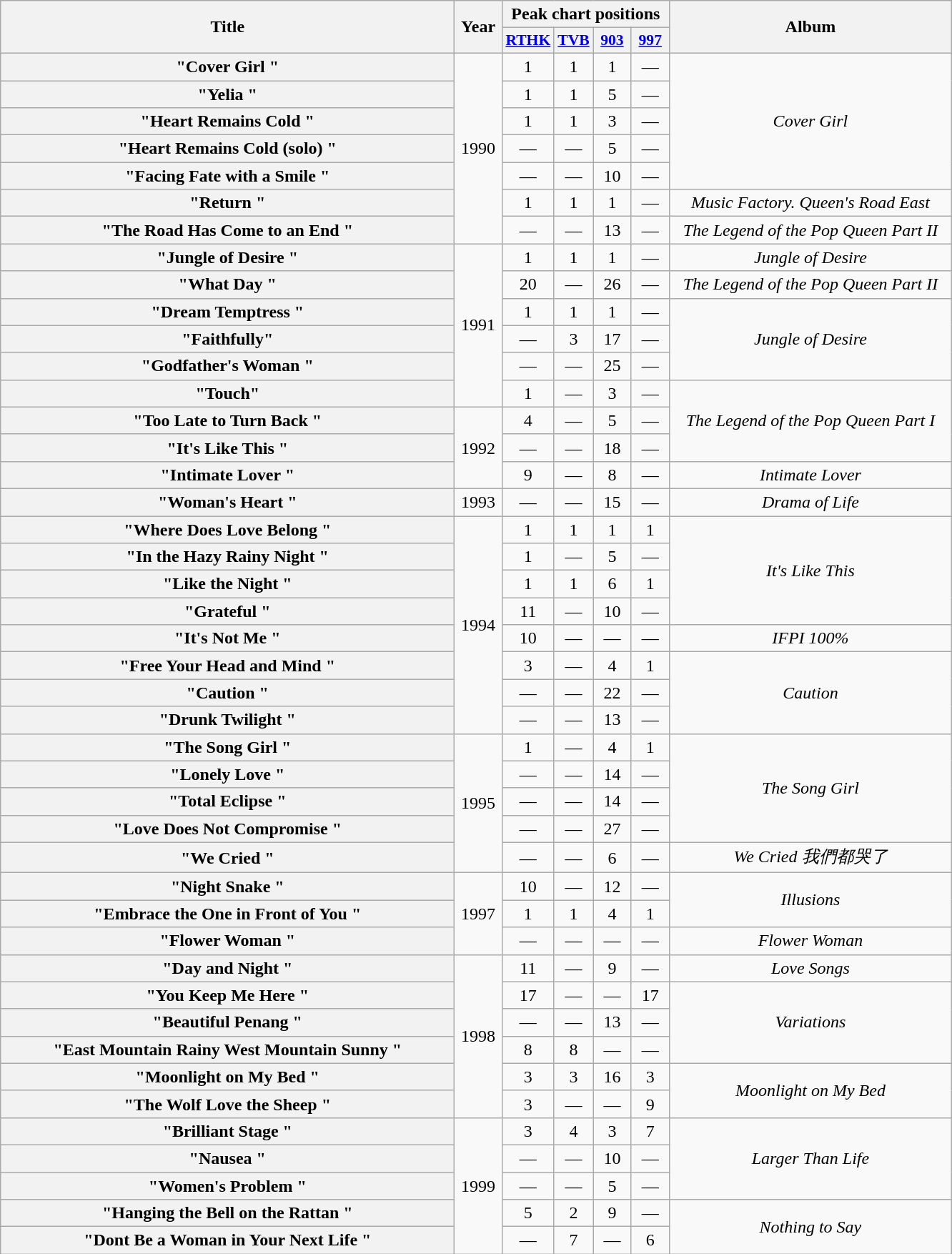<table class="wikitable plainrowheaders" style="text-align:center;">
<tr>
<th scope="col" rowspan="2" style="width:26em;">Title</th>
<th width="5%" scope="col" rowspan="2">Year</th>
<th scope="col" colspan="4">Peak chart positions</th>
<th scope="col" rowspan="2" style="width:16em;">Album</th>
</tr>
<tr>
<th scope="col" style="width:2em; font-size:90%;"><a href='#'>RTHK</a></th>
<th scope="col" style="width:2em; font-size:90%;"><a href='#'>TVB</a></th>
<th scope="col" style="width:2em; font-size:90%;"><a href='#'>903</a></th>
<th scope="col" style="width:2em; font-size:90%;"><a href='#'>997</a></th>
</tr>
<tr>
<th scope="row">"Cover Girl "</th>
<td rowspan=7>1990</td>
<td>1</td>
<td>1</td>
<td>1</td>
<td>—</td>
<td rowspan=5><em>Cover Girl</em> </td>
</tr>
<tr>
<th scope="row">"Yelia "</th>
<td>1</td>
<td>1</td>
<td>5</td>
<td>—</td>
</tr>
<tr>
<th scope="row">"Heart Remains Cold "</th>
<td>1</td>
<td>1</td>
<td>3</td>
<td>—</td>
</tr>
<tr>
<th scope="row">"Heart Remains Cold (solo) "</th>
<td>—</td>
<td>—</td>
<td>5</td>
<td>—</td>
</tr>
<tr>
<th scope="row">"Facing Fate with a Smile "</th>
<td>—</td>
<td>—</td>
<td>10</td>
<td>—</td>
</tr>
<tr>
<th scope="row">"Return "</th>
<td>1</td>
<td>1</td>
<td>1</td>
<td>—</td>
<td><em>Music Factory. Queen's Road East</em></td>
</tr>
<tr>
<th scope="row">"The Road Has Come to an End "</th>
<td>—</td>
<td>—</td>
<td>13</td>
<td>—</td>
<td><em>The Legend of the Pop Queen Part II</em></td>
</tr>
<tr>
<th scope="row">"Jungle of Desire "</th>
<td rowspan=6>1991</td>
<td>1</td>
<td>1</td>
<td>1</td>
<td>—</td>
<td><em>Jungle of Desire</em> </td>
</tr>
<tr>
<th scope="row">"What Day "</th>
<td>20</td>
<td>—</td>
<td>26</td>
<td>—</td>
<td><em>The Legend of the Pop Queen Part II</em></td>
</tr>
<tr>
<th scope="row">"Dream Temptress "</th>
<td>1</td>
<td>1</td>
<td>1</td>
<td>—</td>
<td rowspan=3><em>Jungle of Desire</em> </td>
</tr>
<tr>
<th scope="row">"Faithfully"</th>
<td>—</td>
<td>3</td>
<td>17</td>
<td>—</td>
</tr>
<tr>
<th scope="row">"Godfather's Woman "</th>
<td>—</td>
<td>—</td>
<td>25</td>
<td>—</td>
</tr>
<tr>
<th scope="row">"Touch"</th>
<td>1</td>
<td>—</td>
<td>3</td>
<td>—</td>
<td rowspan=3><em>The Legend of the Pop Queen Part I</em></td>
</tr>
<tr>
<th scope="row">"Too Late to Turn Back "</th>
<td rowspan=3>1992</td>
<td>4</td>
<td>—</td>
<td>5</td>
<td>—</td>
</tr>
<tr>
<th scope="row">"It's Like This "</th>
<td>—</td>
<td>—</td>
<td>18</td>
<td>—</td>
</tr>
<tr>
<th scope="row">"Intimate Lover "</th>
<td>9</td>
<td>—</td>
<td>8</td>
<td>—</td>
<td><em>Intimate Lover</em> </td>
</tr>
<tr>
<th scope="row">"Woman's Heart "</th>
<td>1993</td>
<td>—</td>
<td>—</td>
<td>15</td>
<td>—</td>
<td><em>Drama of Life</em> </td>
</tr>
<tr>
<th scope="row">"Where Does Love Belong "</th>
<td rowspan=8>1994</td>
<td>1</td>
<td>1</td>
<td>1</td>
<td>1</td>
<td rowspan=4><em>It's Like This</em> </td>
</tr>
<tr>
<th scope="row">"In the Hazy Rainy Night "</th>
<td>1</td>
<td>—</td>
<td>5</td>
<td>—</td>
</tr>
<tr>
<th scope="row">"Like the Night "</th>
<td>1</td>
<td>1</td>
<td>6</td>
<td>1</td>
</tr>
<tr>
<th scope="row">"Grateful "</th>
<td>11</td>
<td>—</td>
<td>10</td>
<td>—</td>
</tr>
<tr>
<th scope="row">"It's Not Me "</th>
<td>10</td>
<td>—</td>
<td>—</td>
<td>—</td>
<td><em>IFPI 100%</em> </td>
</tr>
<tr>
<th scope="row">"Free Your Head and Mind "</th>
<td>3</td>
<td>—</td>
<td>4</td>
<td>1</td>
<td rowspan=3><em>Caution</em> </td>
</tr>
<tr>
<th scope="row">"Caution "</th>
<td>—</td>
<td>—</td>
<td>22</td>
<td>—</td>
</tr>
<tr>
<th scope="row">"Drunk Twilight "</th>
<td>—</td>
<td>—</td>
<td>13</td>
<td>—</td>
</tr>
<tr>
<th scope="row">"The Song Girl "</th>
<td rowspan=5>1995</td>
<td>1</td>
<td>—</td>
<td>4</td>
<td>1</td>
<td rowspan=4><em>The Song Girl</em> </td>
</tr>
<tr>
<th scope="row">"Lonely Love "</th>
<td>—</td>
<td>—</td>
<td>14</td>
<td>—</td>
</tr>
<tr>
<th scope="row">"Total Eclipse "</th>
<td>—</td>
<td>—</td>
<td>14</td>
<td>—</td>
</tr>
<tr>
<th scope="row">"Love Does Not Compromise "</th>
<td>—</td>
<td>—</td>
<td>27</td>
<td>—</td>
</tr>
<tr>
<th scope="row">"We Cried "</th>
<td>—</td>
<td>—</td>
<td>6</td>
<td>—</td>
<td><em>We Cried 我們都哭了</em></td>
</tr>
<tr>
<th scope="row">"Night Snake "</th>
<td rowspan=3>1997</td>
<td>10</td>
<td>—</td>
<td>12</td>
<td>—</td>
<td rowspan=2><em>Illusions</em> </td>
</tr>
<tr>
<th scope="row">"Embrace the One in Front of You "</th>
<td>1</td>
<td>1</td>
<td>4</td>
<td>1</td>
</tr>
<tr>
<th scope="row">"Flower Woman "</th>
<td>—</td>
<td>—</td>
<td>—</td>
<td>—</td>
<td><em>Flower Woman</em> </td>
</tr>
<tr>
<th scope="row">"Day and Night "</th>
<td rowspan=6>1998</td>
<td>11</td>
<td>—</td>
<td>9</td>
<td>—</td>
<td><em>Love Songs</em> </td>
</tr>
<tr>
<th scope="row">"You Keep Me Here "</th>
<td>17</td>
<td>—</td>
<td>—</td>
<td>17</td>
<td rowspan=3><em>Variations</em> </td>
</tr>
<tr>
<th scope="row">"Beautiful Penang "</th>
<td>—</td>
<td>—</td>
<td>13</td>
<td>—</td>
</tr>
<tr>
<th scope="row">"East Mountain Rainy West Mountain Sunny "</th>
<td>8</td>
<td>8</td>
<td>—</td>
<td>—</td>
</tr>
<tr>
<th scope="row">"Moonlight on My Bed "</th>
<td>3</td>
<td>3</td>
<td>16</td>
<td>3</td>
<td rowspan=2><em>Moonlight on My Bed</em> </td>
</tr>
<tr>
<th scope="row">"The Wolf Love the Sheep "</th>
<td>3</td>
<td>—</td>
<td>—</td>
<td>9</td>
</tr>
<tr>
<th scope="row">"Brilliant Stage "</th>
<td rowspan=5>1999</td>
<td>3</td>
<td>4</td>
<td>3</td>
<td>7</td>
<td rowspan=3><em>Larger Than Life</em></td>
</tr>
<tr>
<th scope="row">"Nausea "</th>
<td>—</td>
<td>—</td>
<td>10</td>
<td>—</td>
</tr>
<tr>
<th scope="row">"Women's Problem "</th>
<td>—</td>
<td>—</td>
<td>5</td>
<td>—</td>
</tr>
<tr>
<th scope="row">"Hanging the Bell on the Rattan "</th>
<td>5</td>
<td>2</td>
<td>9</td>
<td>—</td>
<td rowspan=2><em>Nothing to Say</em> </td>
</tr>
<tr>
<th scope="row">"Dont Be a Woman in Your Next Life "</th>
<td>—</td>
<td>7</td>
<td>—</td>
<td>6</td>
</tr>
</table>
